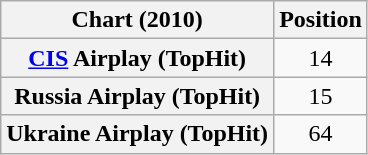<table class="wikitable sortable plainrowheaders" style="text-align:center;">
<tr>
<th scope="col">Chart (2010)</th>
<th scope="col">Position</th>
</tr>
<tr>
<th scope="row"><a href='#'>CIS</a> Airplay (TopHit)</th>
<td>14</td>
</tr>
<tr>
<th scope="row">Russia Airplay (TopHit)</th>
<td>15</td>
</tr>
<tr>
<th scope="row">Ukraine Airplay (TopHit)</th>
<td>64</td>
</tr>
</table>
